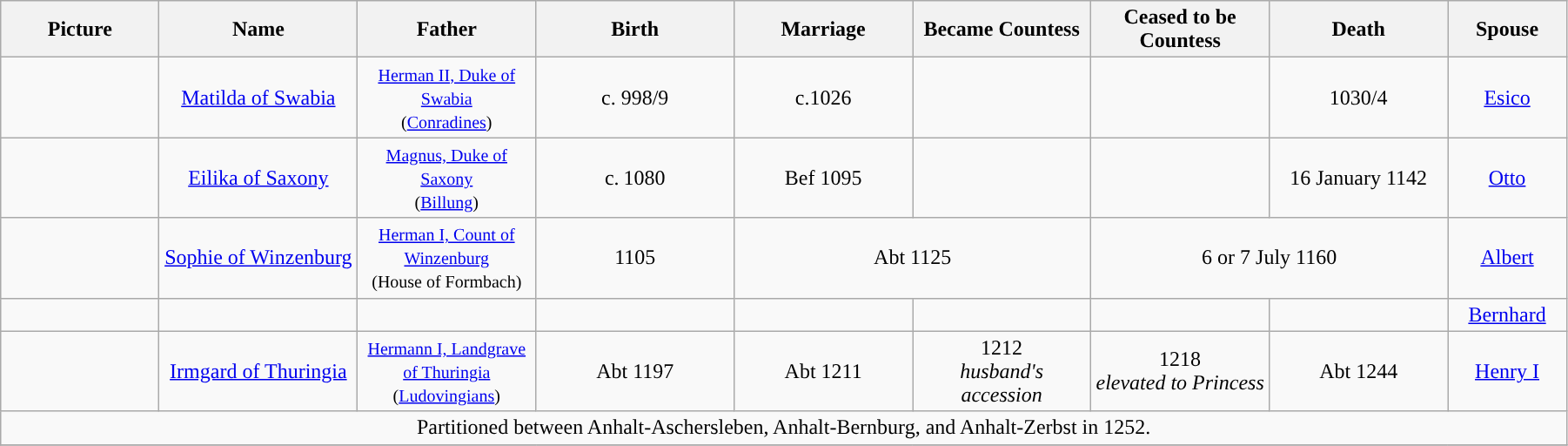<table width=95% class="wikitable">
<tr>
<th width = "8%">Picture</th>
<th width = "10%">Name</th>
<th width = "9%">Father</th>
<th width = "10%">Birth</th>
<th width = "9%">Marriage</th>
<th width = "9%">Became Countess</th>
<th width = "9%">Ceased to be Countess</th>
<th width = "9%">Death</th>
<th width = "6%">Spouse</th>
</tr>
<tr>
<td align="center"></td>
<td align="center"><a href='#'>Matilda of Swabia</a></td>
<td align="center"><small><a href='#'>Herman II, Duke of Swabia</a><br>(<a href='#'>Conradines</a>)</small></td>
<td align="center">c. 998/9</td>
<td align="center">c.1026</td>
<td align="center"></td>
<td align="center"></td>
<td align="center">1030/4</td>
<td align="center"><a href='#'>Esico</a></td>
</tr>
<tr>
<td align="center"></td>
<td align="center"><a href='#'>Eilika of Saxony</a></td>
<td align="center"><small><a href='#'>Magnus, Duke of Saxony</a><br>(<a href='#'>Billung</a>)</small></td>
<td align="center">c. 1080</td>
<td align="center">Bef 1095</td>
<td align="center"></td>
<td align="center"></td>
<td align="center">16 January 1142</td>
<td align="center"><a href='#'>Otto</a></td>
</tr>
<tr>
<td align="center"></td>
<td align="center"><a href='#'>Sophie of Winzenburg</a></td>
<td align="center"><small><a href='#'>Herman I, Count of Winzenburg</a><br>(House of Formbach)</small></td>
<td align="center">1105</td>
<td align="center" colspan="2">Abt 1125</td>
<td align="center" colspan="2">6 or 7 July 1160</td>
<td align="center"><a href='#'>Albert</a></td>
</tr>
<tr>
<td align="center"></td>
<td align="center"></td>
<td align="center"></td>
<td align="center"></td>
<td align="center"></td>
<td align="center"></td>
<td align="center"></td>
<td align="center"></td>
<td align="center"><a href='#'>Bernhard</a></td>
</tr>
<tr>
<td align="center"></td>
<td align="center"><a href='#'>Irmgard of Thuringia</a></td>
<td align="center"><small><a href='#'>Hermann I, Landgrave of Thuringia</a><br>(<a href='#'>Ludovingians</a>)</small></td>
<td align="center">Abt 1197</td>
<td align="center">Abt 1211</td>
<td align="center">1212<br><em>husband's accession</em></td>
<td align="center">1218<br><em>elevated to Princess</em></td>
<td align="center">Abt 1244</td>
<td align="center"><a href='#'>Henry I</a></td>
</tr>
<tr>
<td align="center" colspan="9">Partitioned between Anhalt-Aschersleben, Anhalt-Bernburg, and Anhalt-Zerbst in 1252.</td>
</tr>
<tr>
</tr>
</table>
